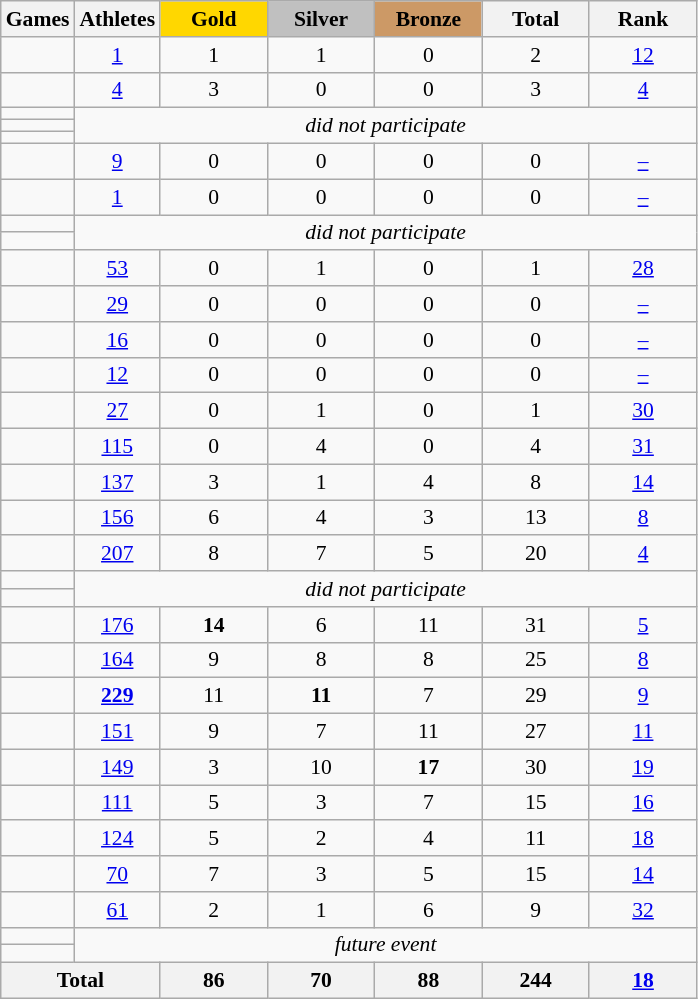<table class="wikitable sortable" style="text-align:center; font-size:90%;">
<tr>
<th>Games</th>
<th>Athletes</th>
<td style="background:gold; width:4.5em; font-weight:bold;">Gold</td>
<td style="background:silver; width:4.5em; font-weight:bold;">Silver</td>
<td style="background:#cc9966; width:4.5em; font-weight:bold;">Bronze</td>
<th style="width:4.5em; font-weight:bold;">Total</th>
<th style="width:4.5em; font-weight:bold;">Rank</th>
</tr>
<tr>
<td align=left> </td>
<td><a href='#'>1</a></td>
<td>1</td>
<td>1</td>
<td>0</td>
<td>2</td>
<td><a href='#'>12</a></td>
</tr>
<tr>
<td align=left> </td>
<td><a href='#'>4</a></td>
<td>3</td>
<td>0</td>
<td>0</td>
<td>3</td>
<td><a href='#'>4</a></td>
</tr>
<tr>
<td align=left> </td>
<td colspan=6; rowspan=3><em>did not participate</em></td>
</tr>
<tr>
<td align=left> </td>
</tr>
<tr>
<td align=left> </td>
</tr>
<tr>
<td align=left> </td>
<td><a href='#'>9</a></td>
<td>0</td>
<td>0</td>
<td>0</td>
<td>0</td>
<td><a href='#'>–</a></td>
</tr>
<tr>
<td align=left> </td>
<td><a href='#'>1</a></td>
<td>0</td>
<td>0</td>
<td>0</td>
<td>0</td>
<td><a href='#'>–</a></td>
</tr>
<tr>
<td align=left> </td>
<td colspan=6; rowspan=2><em>did not participate</em></td>
</tr>
<tr>
<td align=left> </td>
</tr>
<tr>
<td align=left> </td>
<td><a href='#'>53</a></td>
<td>0</td>
<td>1</td>
<td>0</td>
<td>1</td>
<td><a href='#'>28</a></td>
</tr>
<tr>
<td align=left> </td>
<td><a href='#'>29</a></td>
<td>0</td>
<td>0</td>
<td>0</td>
<td>0</td>
<td><a href='#'>–</a></td>
</tr>
<tr>
<td align=left> </td>
<td><a href='#'>16</a></td>
<td>0</td>
<td>0</td>
<td>0</td>
<td>0</td>
<td><a href='#'>–</a></td>
</tr>
<tr>
<td align=left> </td>
<td><a href='#'>12</a></td>
<td>0</td>
<td>0</td>
<td>0</td>
<td>0</td>
<td><a href='#'>–</a></td>
</tr>
<tr>
<td align=left> </td>
<td><a href='#'>27</a></td>
<td>0</td>
<td>1</td>
<td>0</td>
<td>1</td>
<td><a href='#'>30</a></td>
</tr>
<tr>
<td align=left> </td>
<td><a href='#'>115</a></td>
<td>0</td>
<td>4</td>
<td>0</td>
<td>4</td>
<td><a href='#'>31</a></td>
</tr>
<tr>
<td align=left> </td>
<td><a href='#'>137</a></td>
<td>3</td>
<td>1</td>
<td>4</td>
<td>8</td>
<td><a href='#'>14</a></td>
</tr>
<tr>
<td align=left> </td>
<td><a href='#'>156</a></td>
<td>6</td>
<td>4</td>
<td>3</td>
<td>13</td>
<td><a href='#'>8</a></td>
</tr>
<tr>
<td align=left> </td>
<td><a href='#'>207</a></td>
<td>8</td>
<td>7</td>
<td>5</td>
<td>20</td>
<td><a href='#'>4</a></td>
</tr>
<tr>
<td align=left> </td>
<td colspan=6; rowspan=2><em>did not participate</em></td>
</tr>
<tr>
<td align=left> </td>
</tr>
<tr>
<td align=left> </td>
<td><a href='#'>176</a></td>
<td><strong>14</strong></td>
<td>6</td>
<td>11</td>
<td>31</td>
<td><a href='#'>5</a></td>
</tr>
<tr>
<td align=left> </td>
<td><a href='#'>164</a></td>
<td>9</td>
<td>8</td>
<td>8</td>
<td>25</td>
<td><a href='#'>8</a></td>
</tr>
<tr>
<td align=left> </td>
<td><a href='#'><strong>229</strong></a></td>
<td>11</td>
<td><strong>11</strong></td>
<td>7</td>
<td>29</td>
<td><a href='#'>9</a></td>
</tr>
<tr>
<td align=left> </td>
<td><a href='#'>151</a></td>
<td>9</td>
<td>7</td>
<td>11</td>
<td>27</td>
<td><a href='#'>11</a></td>
</tr>
<tr>
<td align=left> </td>
<td><a href='#'>149</a></td>
<td>3</td>
<td>10</td>
<td><strong>17</strong></td>
<td>30</td>
<td><a href='#'>19</a></td>
</tr>
<tr>
<td align=left> </td>
<td><a href='#'>111</a></td>
<td>5</td>
<td>3</td>
<td>7</td>
<td>15</td>
<td><a href='#'>16</a></td>
</tr>
<tr>
<td align=left> </td>
<td><a href='#'>124</a></td>
<td>5</td>
<td>2</td>
<td>4</td>
<td>11</td>
<td><a href='#'>18</a></td>
</tr>
<tr>
<td align=left> </td>
<td><a href='#'>70</a></td>
<td>7</td>
<td>3</td>
<td>5</td>
<td>15</td>
<td><a href='#'>14</a></td>
</tr>
<tr>
<td align=left> </td>
<td><a href='#'>61</a></td>
<td>2</td>
<td>1</td>
<td>6</td>
<td>9</td>
<td><a href='#'>32</a></td>
</tr>
<tr>
<td align=left> </td>
<td colspan=6; rowspan=2><em>future event</em></td>
</tr>
<tr>
<td align=left> </td>
</tr>
<tr>
<th colspan=2>Total</th>
<th>86</th>
<th>70</th>
<th>88</th>
<th>244</th>
<th><a href='#'>18</a></th>
</tr>
</table>
